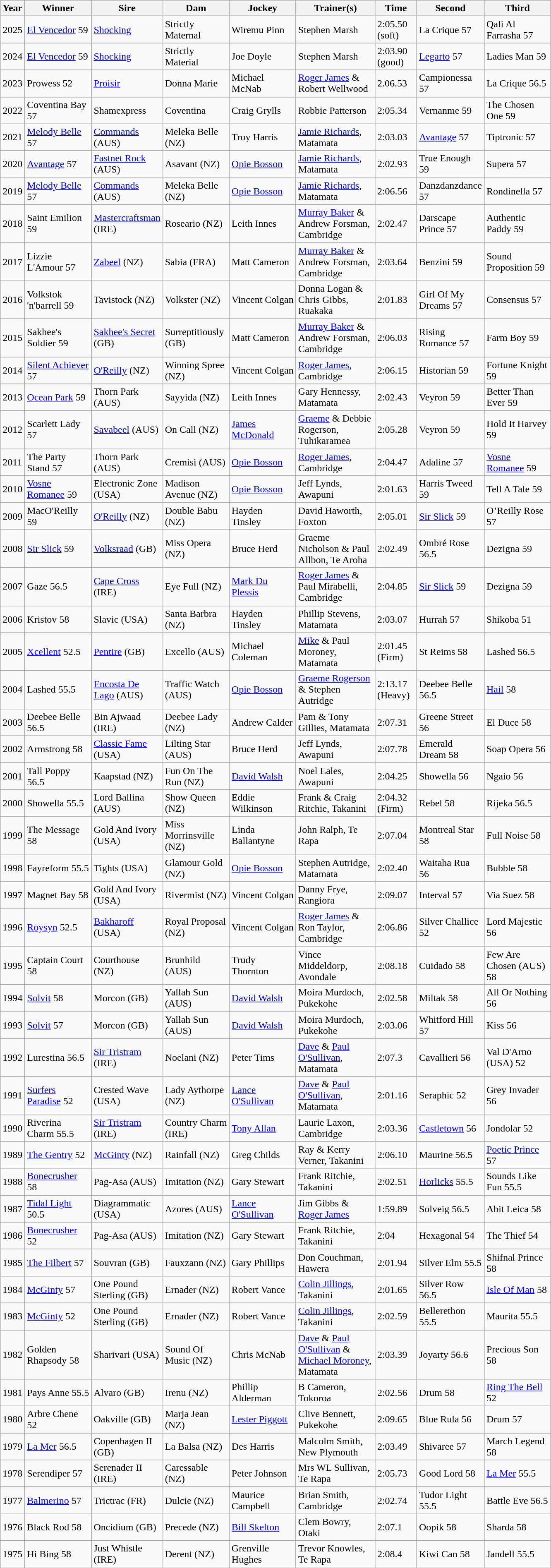<table class="wikitable sortable">
<tr>
<th width="30px">Year<br></th>
<th width="100px">Winner<br></th>
<th width="100px">Sire <br></th>
<th width="100px">Dam<br></th>
<th width="100px">Jockey<br></th>
<th width="120px">Trainer(s)<br></th>
<th width="60px">Time<br></th>
<th width="100px">Second<br></th>
<th width="100px">Third<br></th>
</tr>
<tr>
<td>2025</td>
<td><a href='#'>El Vencedor</a> 59</td>
<td><a href='#'>Shocking</a></td>
<td>Strictly Maternal</td>
<td>Wiremu Pinn</td>
<td>Stephen Marsh</td>
<td>2:05.50 (soft)</td>
<td>La Crique 57</td>
<td>Qali Al Farrasha 57</td>
</tr>
<tr>
<td>2024 </td>
<td><a href='#'>El Vencedor</a> 59</td>
<td><a href='#'>Shocking</a></td>
<td>Strictly Material</td>
<td>Joe Doyle</td>
<td>Stephen Marsh</td>
<td>2:03.90 (good)</td>
<td><a href='#'>Legarto</a> 57</td>
<td>Ladies Man 59</td>
</tr>
<tr>
<td>2023 </td>
<td>Prowess 52</td>
<td><a href='#'>Proisir</a></td>
<td>Donna Marie</td>
<td>Michael McNab</td>
<td><a href='#'>Roger James</a> & Robert Wellwood</td>
<td>2.06.53</td>
<td>Campionessa 57</td>
<td>La Crique 56.5</td>
</tr>
<tr>
<td>2022</td>
<td>Coventina Bay 57</td>
<td>Shamexpress</td>
<td>Coventina</td>
<td>Craig Grylls</td>
<td>Robbie Patterson</td>
<td>2:05.34</td>
<td>Vernanme 59</td>
<td>The Chosen One 59</td>
</tr>
<tr>
<td>2021</td>
<td><a href='#'>Melody Belle</a> 57</td>
<td><a href='#'>Commands</a> (AUS)</td>
<td>Meleka Belle (NZ)</td>
<td>Troy Harris</td>
<td><a href='#'>Jamie Richards</a>, Matamata</td>
<td>2:03.03</td>
<td><a href='#'>Avantage</a> 57</td>
<td>Tiptronic 57</td>
</tr>
<tr>
<td>2020</td>
<td><a href='#'>Avantage</a> 57</td>
<td><a href='#'>Fastnet Rock</a> (AUS)</td>
<td>Asavant (NZ)</td>
<td><a href='#'>Opie Bosson</a></td>
<td><a href='#'>Jamie Richards</a>, Matamata</td>
<td>2:02.93</td>
<td>True Enough 59</td>
<td>Supera 57</td>
</tr>
<tr>
<td>2019</td>
<td><a href='#'>Melody Belle</a> 57</td>
<td><a href='#'>Commands</a> (AUS)</td>
<td>Meleka Belle (NZ)</td>
<td><a href='#'>Opie Bosson</a></td>
<td><a href='#'>Jamie Richards</a>, Matamata</td>
<td>2:06.56</td>
<td>Danzdanzdance 57</td>
<td>Rondinella 57</td>
</tr>
<tr>
<td>2018</td>
<td>Saint Emilion  59</td>
<td><a href='#'>Mastercraftsman</a> (IRE)</td>
<td>Roseario (NZ)</td>
<td>Leith Innes</td>
<td><a href='#'>Murray Baker</a> & Andrew Forsman, Cambridge</td>
<td>2:02.47</td>
<td>Darscape Prince 57</td>
<td>Authentic Paddy 59</td>
</tr>
<tr>
<td>2017</td>
<td>Lizzie L'Amour  57</td>
<td><a href='#'>Zabeel</a> (NZ)</td>
<td>Sabia (FRA)</td>
<td>Matt Cameron</td>
<td><a href='#'>Murray Baker</a> & Andrew Forsman, Cambridge</td>
<td>2:03.64</td>
<td>Benzini 59</td>
<td>Sound Proposition 59</td>
</tr>
<tr>
<td>2016</td>
<td>Volkstok 'n'barrell  59</td>
<td>Tavistock (NZ)</td>
<td>Volkster (NZ)</td>
<td>Vincent Colgan</td>
<td>Donna Logan & Chris Gibbs, Ruakaka</td>
<td>2:01.83</td>
<td>Girl Of My Dreams 57</td>
<td>Consensus 57</td>
</tr>
<tr>
<td>2015</td>
<td>Sakhee's Soldier 59</td>
<td><a href='#'>Sakhee's Secret</a> (GB)</td>
<td>Surreptitiously (GB)</td>
<td>Matt Cameron</td>
<td><a href='#'>Murray Baker</a> & Andrew Forsman, Cambridge</td>
<td>2:06.03</td>
<td>Rising Romance 57</td>
<td>Farm Boy 59</td>
</tr>
<tr>
<td>2014</td>
<td><a href='#'>Silent Achiever</a> 57</td>
<td><a href='#'>O'Reilly</a> (NZ)</td>
<td>Winning Spree (NZ)</td>
<td>Vincent Colgan</td>
<td><a href='#'>Roger James</a>, Cambridge</td>
<td>2:06.15</td>
<td>Historian 59</td>
<td>Fortune Knight 59</td>
</tr>
<tr>
<td>2013</td>
<td><a href='#'>Ocean Park</a> 59</td>
<td>Thorn Park (AUS)</td>
<td>Sayyida (NZ)</td>
<td>Leith Innes</td>
<td>Gary Hennessy, Matamata</td>
<td>2:02.43</td>
<td>Veyron 59</td>
<td>Better Than Ever 59</td>
</tr>
<tr>
<td>2012</td>
<td>Scarlett Lady 57</td>
<td><a href='#'>Savabeel</a> (AUS)</td>
<td>On Call (NZ)</td>
<td><a href='#'>James McDonald</a></td>
<td><a href='#'>Graeme</a> & Debbie Rogerson, Tuhikaramea</td>
<td>2:05.28</td>
<td>Veyron 59</td>
<td>Hold It Harvey 59</td>
</tr>
<tr>
<td>2011</td>
<td>The Party Stand 57</td>
<td>Thorn Park (AUS)</td>
<td>Cremisi (AUS)</td>
<td><a href='#'>Opie Bosson</a></td>
<td><a href='#'>Roger James</a>, Cambridge</td>
<td>2:04.47</td>
<td>Adaline 57</td>
<td><a href='#'>Vosne Romanee</a> 59</td>
</tr>
<tr>
<td>2010</td>
<td><a href='#'>Vosne Romanee</a> 59</td>
<td>Electronic Zone (USA)</td>
<td>Madison Avenue (NZ)</td>
<td><a href='#'>Opie Bosson</a></td>
<td>Jeff Lynds, Awapuni</td>
<td>2:01.63</td>
<td>Harris Tweed 59</td>
<td>Tell A Tale 59</td>
</tr>
<tr>
<td>2009</td>
<td>MacO'Reilly 59</td>
<td><a href='#'>O'Reilly</a> (NZ)</td>
<td>Double Babu (NZ)</td>
<td>Hayden Tinsley</td>
<td>David Haworth, Foxton</td>
<td>2:05.01</td>
<td><a href='#'>Sir Slick</a> 59</td>
<td>O’Reilly Rose 57</td>
</tr>
<tr>
<td>2008</td>
<td><a href='#'>Sir Slick</a> 59</td>
<td><a href='#'>Volksraad</a> (GB)</td>
<td>Miss Opera (NZ)</td>
<td>Bruce Herd</td>
<td>Graeme Nicholson & Paul Allbon, Te Aroha</td>
<td>2:02.49</td>
<td>Ombré Rose 56.5</td>
<td>Dezigna 59</td>
</tr>
<tr>
<td>2007</td>
<td>Gaze 56.5</td>
<td><a href='#'>Cape Cross</a> (IRE)</td>
<td>Eye Full (NZ)</td>
<td><a href='#'>Mark Du Plessis</a></td>
<td><a href='#'>Roger James</a> & Paul Mirabelli, Cambridge</td>
<td>2:04.85</td>
<td><a href='#'>Sir Slick</a> 59</td>
<td>Dezigna 59</td>
</tr>
<tr>
<td>2006</td>
<td>Kristov 58</td>
<td>Slavic (USA)</td>
<td>Santa Barbra (NZ)</td>
<td>Hayden Tinsley</td>
<td>Phillip Stevens, Matamata</td>
<td>2:03.07</td>
<td>Hurrah 57</td>
<td>Shikoba 51</td>
</tr>
<tr>
<td>2005</td>
<td><a href='#'>Xcellent</a> 52.5</td>
<td><a href='#'>Pentire</a> (GB)</td>
<td>Excello (AUS)</td>
<td>Michael Coleman</td>
<td><a href='#'>Mike</a> & Paul Moroney, Matamata</td>
<td>2:01.45 (Firm)</td>
<td>St Reims 58</td>
<td>Lashed 56.5</td>
</tr>
<tr>
<td>2004</td>
<td>Lashed 55.5</td>
<td><a href='#'>Encosta De Lago</a> (AUS)</td>
<td>Traffic Watch (AUS)</td>
<td><a href='#'>Opie Bosson</a></td>
<td><a href='#'>Graeme Rogerson</a> & Stephen Autridge</td>
<td>2:13.17 (Heavy)</td>
<td>Deebee Belle 56.5</td>
<td><a href='#'>Hail</a> 58</td>
</tr>
<tr>
<td>2003</td>
<td>Deebee Belle 56.5</td>
<td>Bin Ajwaad (IRE)</td>
<td>Deebee Lady (NZ)</td>
<td>Andrew Calder</td>
<td>Pam & Tony Gillies, Matamata</td>
<td>2:07.31</td>
<td>Greene Street 56</td>
<td>El Duce 58</td>
</tr>
<tr>
<td>2002</td>
<td>Armstrong 58</td>
<td><a href='#'>Classic Fame</a> (USA)</td>
<td>Lilting Star (AUS)</td>
<td>Bruce Herd</td>
<td>Jeff Lynds, Awapuni</td>
<td>2:07.78</td>
<td>Emerald Dream 58</td>
<td>Soap Opera 56</td>
</tr>
<tr>
<td>2001</td>
<td>Tall Poppy 56.5 </td>
<td>Kaapstad (NZ)</td>
<td>Fun On The Run (NZ)</td>
<td><a href='#'>David Walsh</a></td>
<td>Noel Eales, Awapuni</td>
<td>2:04.25</td>
<td>Showella 56</td>
<td>Ngaio 56</td>
</tr>
<tr>
<td>2000</td>
<td>Showella 55.5</td>
<td>Lord Ballina (AUS)</td>
<td>Show Queen (NZ)</td>
<td>Eddie Wilkinson</td>
<td>Frank & Craig Ritchie, Takanini</td>
<td>2:04.32 (Firm)</td>
<td>Rebel 58</td>
<td>Rijeka 56.5</td>
</tr>
<tr>
<td>1999</td>
<td>The Message 58</td>
<td>Gold And Ivory (USA)</td>
<td>Miss Morrinsville (NZ)</td>
<td>Linda Ballantyne</td>
<td>John Ralph, Te Rapa</td>
<td>2:07.04</td>
<td>Montreal Star 58</td>
<td>Full Noise 58</td>
</tr>
<tr>
<td>1998</td>
<td>Fayreform 55.5 </td>
<td>Tights (USA)</td>
<td>Glamour Gold (NZ)</td>
<td><a href='#'>Opie Bosson</a></td>
<td>Stephen Autridge, Matamata</td>
<td>2:02.40</td>
<td>Waitaha Rua 56</td>
<td>Bubble 58</td>
</tr>
<tr>
<td>1997</td>
<td>Magnet Bay 58</td>
<td>Gold And Ivory (USA)</td>
<td>Rivermist (NZ)</td>
<td>Vincent Colgan</td>
<td>Danny Frye, Rangiora</td>
<td>2:09.07</td>
<td>Interval 57</td>
<td>Via Suez 58</td>
</tr>
<tr>
<td>1996</td>
<td><a href='#'>Roysyn</a> 52.5</td>
<td><a href='#'>Bakharoff</a> (USA)</td>
<td>Royal Proposal (NZ)</td>
<td>Vincent Colgan</td>
<td><a href='#'>Roger James</a> & Ron Taylor, Cambridge</td>
<td>2:06.86</td>
<td>Silver Challice 52</td>
<td>Lord Majestic 56</td>
</tr>
<tr>
<td>1995</td>
<td>Captain Court 58</td>
<td>Courthouse (NZ)</td>
<td>Brunhild (AUS)</td>
<td>Trudy Thornton</td>
<td>Vince Middeldorp, Avondale</td>
<td>2:08.18</td>
<td>Cuidado 58</td>
<td>Few Are Chosen (AUS) 58</td>
</tr>
<tr>
<td>1994</td>
<td><a href='#'>Solvit</a> 58</td>
<td>Morcon (GB)</td>
<td>Yallah Sun (AUS)</td>
<td><a href='#'>David Walsh</a></td>
<td>Moira Murdoch, Pukekohe</td>
<td>2:02.58</td>
<td>Miltak 58</td>
<td>All Or Nothing 56</td>
</tr>
<tr>
<td>1993</td>
<td><a href='#'>Solvit</a> 57</td>
<td>Morcon (GB)</td>
<td>Yallah Sun (AUS)</td>
<td><a href='#'>David Walsh</a></td>
<td>Moira Murdoch, Pukekohe</td>
<td>2:03.06</td>
<td>Whitford Hill 57</td>
<td>Kiss 56</td>
</tr>
<tr>
<td>1992</td>
<td>Lurestina 56.5</td>
<td><a href='#'>Sir Tristram</a> (IRE)</td>
<td>Noelani (NZ)</td>
<td>Peter Tims</td>
<td><a href='#'>Dave</a> & <a href='#'>Paul O'Sullivan</a>, Matamata</td>
<td>2:07.3</td>
<td>Cavallieri 56</td>
<td>Val D'Arno (USA) 52</td>
</tr>
<tr>
<td>1991</td>
<td><a href='#'>Surfers Paradise</a> 52</td>
<td>Crested Wave (USA)</td>
<td>Lady Aythorpe (NZ)</td>
<td><a href='#'>Lance O'Sullivan</a></td>
<td><a href='#'>Dave</a> & <a href='#'>Paul O'Sullivan</a>, Matamata</td>
<td>2:01.16</td>
<td>Seraphic 52</td>
<td>Grey Invader 56</td>
</tr>
<tr>
<td>1990</td>
<td>Riverina Charm 55.5</td>
<td><a href='#'>Sir Tristram</a> (IRE)</td>
<td>Country Charm (IRE)</td>
<td><a href='#'>Tony Allan</a></td>
<td>Laurie Laxon, Cambridge</td>
<td>2:03.36</td>
<td><a href='#'>Castletown</a> 56</td>
<td>Jondolar 52</td>
</tr>
<tr>
<td>1989</td>
<td><a href='#'>The Gentry</a> 52</td>
<td><a href='#'>McGinty</a> (NZ)</td>
<td>Rainfall (NZ)</td>
<td>Greg Childs</td>
<td>Ray & Kerry Verner, Takanini</td>
<td>2:06.10</td>
<td>Maurine 56.5</td>
<td><a href='#'>Poetic Prince</a> 57</td>
</tr>
<tr>
<td>1988</td>
<td><a href='#'>Bonecrusher</a> 58</td>
<td>Pag-Asa (AUS)</td>
<td>Imitation (NZ)</td>
<td>Gary Stewart</td>
<td>Frank Ritchie, Takanini</td>
<td>2:02.51</td>
<td><a href='#'>Horlicks</a> 55.5</td>
<td>Sounds Like Fun 55.5</td>
</tr>
<tr>
<td>1987</td>
<td><a href='#'>Tidal Light</a> 50.5</td>
<td>Diagrammatic (USA)</td>
<td>Azores (AUS)</td>
<td><a href='#'>Lance O'Sullivan</a></td>
<td>Jim Gibbs & <a href='#'>Roger James</a></td>
<td>1:59.89</td>
<td>Solveig 56.5</td>
<td>Abit Leica 58</td>
</tr>
<tr>
<td>1986</td>
<td><a href='#'>Bonecrusher</a> 52</td>
<td>Pag-Asa (AUS)</td>
<td>Imitation (NZ)</td>
<td>Gary Stewart</td>
<td>Frank Ritchie, Takanini</td>
<td>2:04</td>
<td>Hexagonal 54</td>
<td>The Thief 54</td>
</tr>
<tr>
<td>1985</td>
<td><a href='#'>The Filbert</a> 57</td>
<td>Souvran (GB)</td>
<td>Fauxzann (NZ)</td>
<td>Gary Phillips</td>
<td>Don Couchman, Hawera</td>
<td>2:01.94</td>
<td>Silver Elm 55.5</td>
<td>Shifnal Prince 58</td>
</tr>
<tr>
<td>1984</td>
<td><a href='#'>McGinty</a> 57</td>
<td>One Pound Sterling (GB)</td>
<td>Ernader (NZ)</td>
<td>Robert Vance</td>
<td><a href='#'>Colin Jillings</a>, Takanini</td>
<td>2:01.65</td>
<td>Silver Row 56.5</td>
<td><a href='#'>Isle Of Man</a> 58</td>
</tr>
<tr>
<td>1983</td>
<td><a href='#'>McGinty</a> 52</td>
<td>One Pound Sterling (GB)</td>
<td>Ernader (NZ)</td>
<td>Robert Vance</td>
<td><a href='#'>Colin Jillings</a>, Takanini</td>
<td>2:02.59</td>
<td>Bellerethon 55.5</td>
<td>Maurita 55.5</td>
</tr>
<tr>
<td>1982</td>
<td>Golden Rhapsody 58</td>
<td>Sharivari (USA)</td>
<td>Sound Of Music (NZ)</td>
<td>Chris McNab</td>
<td><a href='#'>Dave</a> & <a href='#'>Paul O'Sullivan</a> & <a href='#'>Michael Moroney</a>, Matamata</td>
<td>2:03.39</td>
<td>Joyarty 56.6</td>
<td>Precious Son 58</td>
</tr>
<tr>
<td>1981</td>
<td>Pays Anne 55.5</td>
<td>Alvaro (GB)</td>
<td>Irenu (NZ)</td>
<td>Phillip Alderman</td>
<td>B Cameron, Tokoroa</td>
<td>2:02.56</td>
<td>Drum 58</td>
<td><a href='#'>Ring The Bell</a> 52</td>
</tr>
<tr>
<td>1980</td>
<td>Arbre Chene 52</td>
<td>Oakville (GB)</td>
<td>Marja Jean (NZ)</td>
<td><a href='#'>Lester Piggott</a></td>
<td>Clive Bennett, Pukekohe</td>
<td>2:09.65</td>
<td>Blue Rula 56</td>
<td>Drum 57</td>
</tr>
<tr>
<td>1979</td>
<td><a href='#'>La Mer</a> 56.5</td>
<td>Copenhagen II (GB)</td>
<td>La Balsa (NZ)</td>
<td>Des Harris</td>
<td>Malcolm Smith, New Plymouth</td>
<td>2:03.49</td>
<td>Shivaree 57</td>
<td>March Legend 58</td>
</tr>
<tr>
<td>1978</td>
<td>Serendiper 57</td>
<td>Serenader II (IRE)</td>
<td>Caressable (NZ)</td>
<td>Peter Johnson</td>
<td>Mrs WL Sullivan, Te Rapa</td>
<td>2:05.73</td>
<td>Good Lord 58</td>
<td><a href='#'>La Mer</a> 55.5</td>
</tr>
<tr>
<td>1977</td>
<td><a href='#'>Balmerino</a> 57</td>
<td>Trictrac (FR)</td>
<td>Dulcie (NZ)</td>
<td>Maurice Campbell</td>
<td>Brian Smith, Cambridge</td>
<td>2:02.74</td>
<td>Tudor Light 55.5</td>
<td>Battle Eve 56.5</td>
</tr>
<tr>
<td>1976</td>
<td>Black Rod 58</td>
<td>Oncidium (GB)</td>
<td>Precede (NZ)</td>
<td><a href='#'>Bill Skelton</a></td>
<td>Clem Bowry, Otaki</td>
<td>2:07.1</td>
<td>Oopik 58</td>
<td>Sharda 58</td>
</tr>
<tr>
<td>1975</td>
<td>Hi Bing 58</td>
<td>Just Whistle (IRE)</td>
<td>Derent (NZ)</td>
<td>Grenville Hughes</td>
<td>Trevor Knowles, Te Rapa</td>
<td>2:08.4</td>
<td>Kiwi Can 58</td>
<td>Jandell 55.5</td>
</tr>
<tr>
</tr>
</table>
